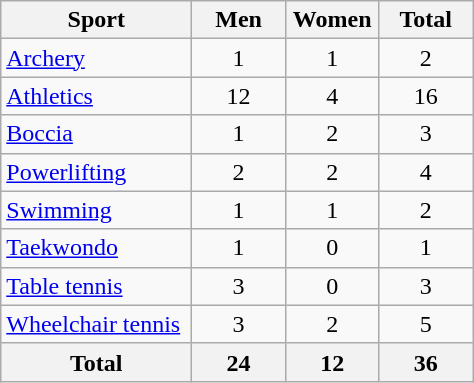<table class="wikitable sortable" style="text-align:center;">
<tr>
<th width=120>Sport</th>
<th width=55>Men</th>
<th width=55>Women</th>
<th width=55>Total</th>
</tr>
<tr>
<td align=left><a href='#'>Archery</a></td>
<td>1</td>
<td>1</td>
<td>2</td>
</tr>
<tr>
<td align=left><a href='#'>Athletics</a></td>
<td>12</td>
<td>4</td>
<td>16</td>
</tr>
<tr>
<td align=left><a href='#'>Boccia</a></td>
<td>1</td>
<td>2</td>
<td>3</td>
</tr>
<tr>
<td align=left><a href='#'>Powerlifting</a></td>
<td>2</td>
<td>2</td>
<td>4</td>
</tr>
<tr>
<td align=left><a href='#'>Swimming</a></td>
<td>1</td>
<td>1</td>
<td>2</td>
</tr>
<tr>
<td align=left><a href='#'>Taekwondo</a></td>
<td>1</td>
<td>0</td>
<td>1</td>
</tr>
<tr>
<td align=left><a href='#'>Table tennis</a></td>
<td>3</td>
<td>0</td>
<td>3</td>
</tr>
<tr>
<td align=left nowrap><a href='#'>Wheelchair tennis</a></td>
<td>3</td>
<td>2</td>
<td>5</td>
</tr>
<tr>
<th>Total</th>
<th>24</th>
<th>12</th>
<th>36</th>
</tr>
</table>
